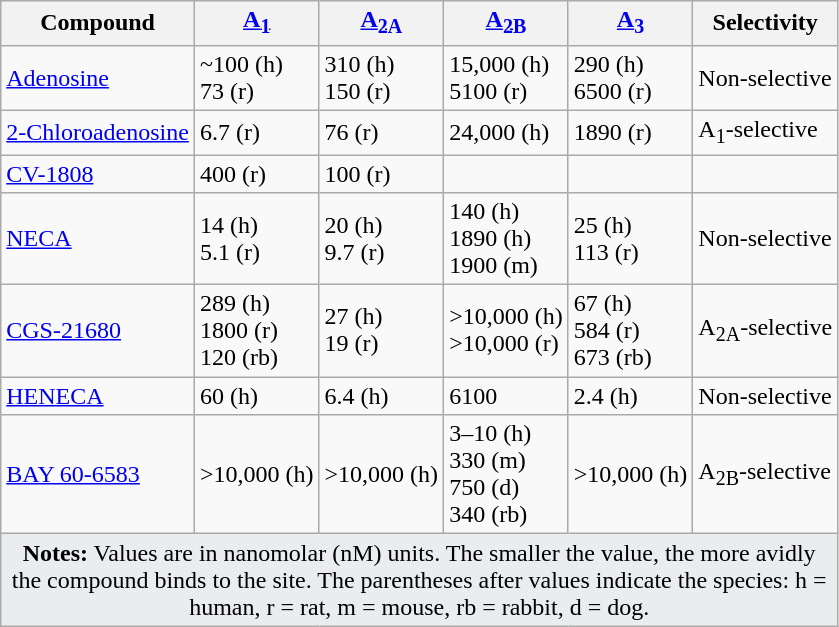<table class="wikitable">
<tr>
<th>Compound</th>
<th><a href='#'>A<sub>1</sub></a></th>
<th><a href='#'>A<sub>2A</sub></a></th>
<th><a href='#'>A<sub>2B</sub></a></th>
<th><a href='#'>A<sub>3</sub></a></th>
<th>Selectivity</th>
</tr>
<tr>
<td><a href='#'>Adenosine</a></td>
<td>~100 (h)<br>73 (r)</td>
<td>310 (h)<br>150 (r)</td>
<td>15,000 (h)<br>5100 (r)</td>
<td>290 (h)<br>6500 (r)</td>
<td>Non-selective</td>
</tr>
<tr>
<td><a href='#'>2-Chloroadenosine</a></td>
<td>6.7 (r)</td>
<td>76 (r)</td>
<td>24,000 (h)</td>
<td>1890 (r)</td>
<td>A<sub>1</sub>-selective</td>
</tr>
<tr>
<td><a href='#'>CV-1808</a></td>
<td>400 (r)</td>
<td>100 (r)</td>
<td></td>
<td></td>
<td></td>
</tr>
<tr>
<td><a href='#'>NECA</a></td>
<td>14 (h)<br>5.1 (r)</td>
<td>20 (h)<br>9.7 (r)</td>
<td>140 (h)<br>1890 (h)<br>1900 (m)</td>
<td>25 (h)<br>113 (r)</td>
<td>Non-selective</td>
</tr>
<tr>
<td><a href='#'>CGS-21680</a></td>
<td>289 (h)<br>1800 (r)<br>120 (rb)</td>
<td>27 (h)<br>19 (r)</td>
<td>>10,000 (h)<br>>10,000 (r)</td>
<td>67 (h)<br>584 (r)<br>673 (rb)</td>
<td>A<sub>2A</sub>-selective</td>
</tr>
<tr>
<td><a href='#'>HENECA</a></td>
<td>60 (h)</td>
<td>6.4 (h)</td>
<td>6100</td>
<td>2.4 (h)</td>
<td>Non-selective</td>
</tr>
<tr>
<td><a href='#'>BAY 60-6583</a></td>
<td>>10,000 (h)</td>
<td>>10,000 (h)</td>
<td>3–10 (h)<br>330 (m)<br>750 (d)<br>340 (rb)</td>
<td>>10,000 (h)</td>
<td>A<sub>2B</sub>-selective</td>
</tr>
<tr>
<td colspan="6" style="width: 1px; background-color:#eaecf0; text-align: center;"><strong>Notes:</strong> Values are in nanomolar (nM) units. The smaller the value, the more avidly the compound binds to the site. The parentheses after values indicate the species: h = human, r = rat, m = mouse, rb = rabbit, d = dog.</td>
</tr>
</table>
